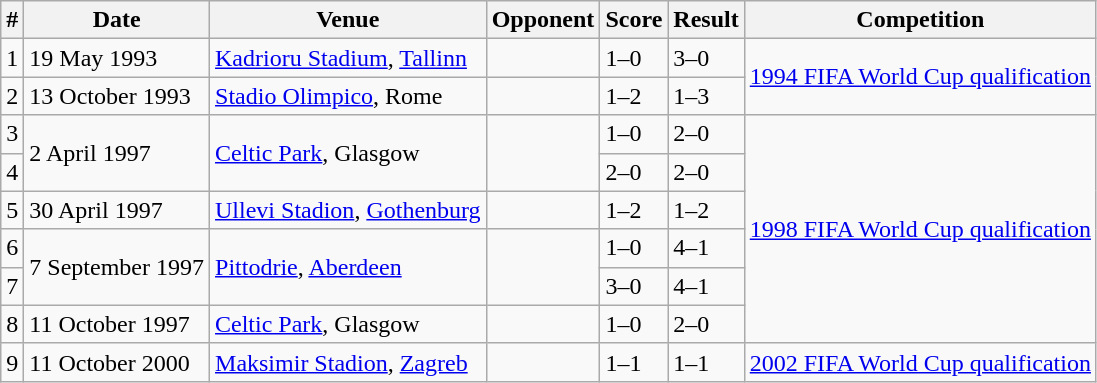<table class="wikitable sortable">
<tr>
<th>#</th>
<th>Date</th>
<th>Venue</th>
<th>Opponent</th>
<th>Score</th>
<th>Result</th>
<th>Competition</th>
</tr>
<tr>
<td>1</td>
<td>19 May 1993</td>
<td><a href='#'>Kadrioru Stadium</a>, <a href='#'>Tallinn</a></td>
<td></td>
<td>1–0</td>
<td>3–0</td>
<td rowspan=2><a href='#'>1994 FIFA World Cup qualification</a></td>
</tr>
<tr>
<td>2</td>
<td>13 October 1993</td>
<td><a href='#'>Stadio Olimpico</a>, Rome</td>
<td></td>
<td>1–2</td>
<td>1–3</td>
</tr>
<tr>
<td>3</td>
<td rowspan=2>2 April 1997</td>
<td rowspan=2><a href='#'>Celtic Park</a>, Glasgow</td>
<td rowspan=2></td>
<td>1–0</td>
<td>2–0</td>
<td rowspan=6><a href='#'>1998 FIFA World Cup qualification</a></td>
</tr>
<tr>
<td>4</td>
<td>2–0</td>
<td>2–0</td>
</tr>
<tr>
<td>5</td>
<td>30 April 1997</td>
<td><a href='#'>Ullevi Stadion</a>, <a href='#'>Gothenburg</a></td>
<td></td>
<td>1–2</td>
<td>1–2</td>
</tr>
<tr>
<td>6</td>
<td rowspan=2>7 September 1997</td>
<td rowspan=2><a href='#'>Pittodrie</a>, <a href='#'>Aberdeen</a></td>
<td rowspan=2></td>
<td>1–0</td>
<td>4–1</td>
</tr>
<tr>
<td>7</td>
<td>3–0</td>
<td>4–1</td>
</tr>
<tr>
<td>8</td>
<td>11 October 1997</td>
<td><a href='#'>Celtic Park</a>, Glasgow</td>
<td></td>
<td>1–0</td>
<td>2–0</td>
</tr>
<tr>
<td>9</td>
<td>11 October 2000</td>
<td><a href='#'>Maksimir Stadion</a>, <a href='#'>Zagreb</a></td>
<td></td>
<td>1–1</td>
<td>1–1</td>
<td><a href='#'>2002 FIFA World Cup qualification</a></td>
</tr>
</table>
